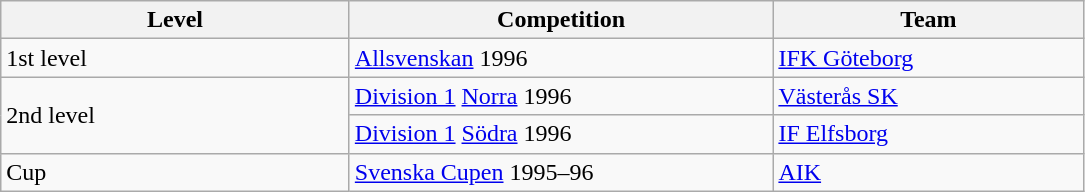<table class="wikitable" style="text-align: left">
<tr>
<th style="width: 225px;">Level</th>
<th style="width: 275px;">Competition</th>
<th style="width: 200px;">Team</th>
</tr>
<tr>
<td>1st level</td>
<td><a href='#'>Allsvenskan</a> 1996</td>
<td><a href='#'>IFK Göteborg</a></td>
</tr>
<tr>
<td rowspan=2>2nd level</td>
<td><a href='#'>Division 1</a> <a href='#'>Norra</a> 1996</td>
<td><a href='#'>Västerås SK</a></td>
</tr>
<tr>
<td><a href='#'>Division 1</a> <a href='#'>Södra</a> 1996</td>
<td><a href='#'>IF Elfsborg</a></td>
</tr>
<tr>
<td>Cup</td>
<td><a href='#'>Svenska Cupen</a> 1995–96</td>
<td><a href='#'>AIK</a></td>
</tr>
</table>
